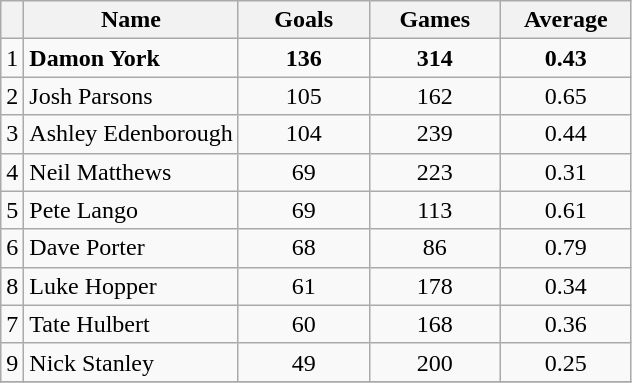<table class="wikitable" style="text-align: center;">
<tr>
<th></th>
<th>Name</th>
<th style="width: 5em;">Goals</th>
<th style="width: 5em;">Games</th>
<th style="width: 5em;">Average</th>
</tr>
<tr>
<td style="text-align:right;">1</td>
<td style="text-align:left;"><strong>Damon York</strong></td>
<td><strong>136</strong></td>
<td><strong>314</strong></td>
<td><strong>0.43</strong></td>
</tr>
<tr>
<td style="text-align:right;">2</td>
<td style="text-align:left;">Josh Parsons</td>
<td>105</td>
<td>162</td>
<td>0.65</td>
</tr>
<tr>
<td style="text-align:right;">3</td>
<td style="text-align:left;">Ashley Edenborough</td>
<td>104</td>
<td>239</td>
<td>0.44</td>
</tr>
<tr>
<td style="text-align:right;">4</td>
<td style="text-align:left;">Neil Matthews</td>
<td>69</td>
<td>223</td>
<td>0.31</td>
</tr>
<tr>
<td style="text-align:right;">5</td>
<td style="text-align:left;">Pete Lango</td>
<td>69</td>
<td>113</td>
<td>0.61</td>
</tr>
<tr>
<td style="text-align:right;">6</td>
<td style="text-align:left;">Dave Porter</td>
<td>68</td>
<td>86</td>
<td>0.79</td>
</tr>
<tr>
<td style="text-align:right;">8</td>
<td style="text-align:left;">Luke Hopper</td>
<td>61</td>
<td>178</td>
<td>0.34</td>
</tr>
<tr>
<td style="text-align:right;">7</td>
<td style="text-align:left;">Tate Hulbert</td>
<td>60</td>
<td>168</td>
<td>0.36</td>
</tr>
<tr>
<td style="text-align:right;">9</td>
<td style="text-align:left;">Nick Stanley</td>
<td>49</td>
<td>200</td>
<td>0.25</td>
</tr>
<tr>
</tr>
</table>
